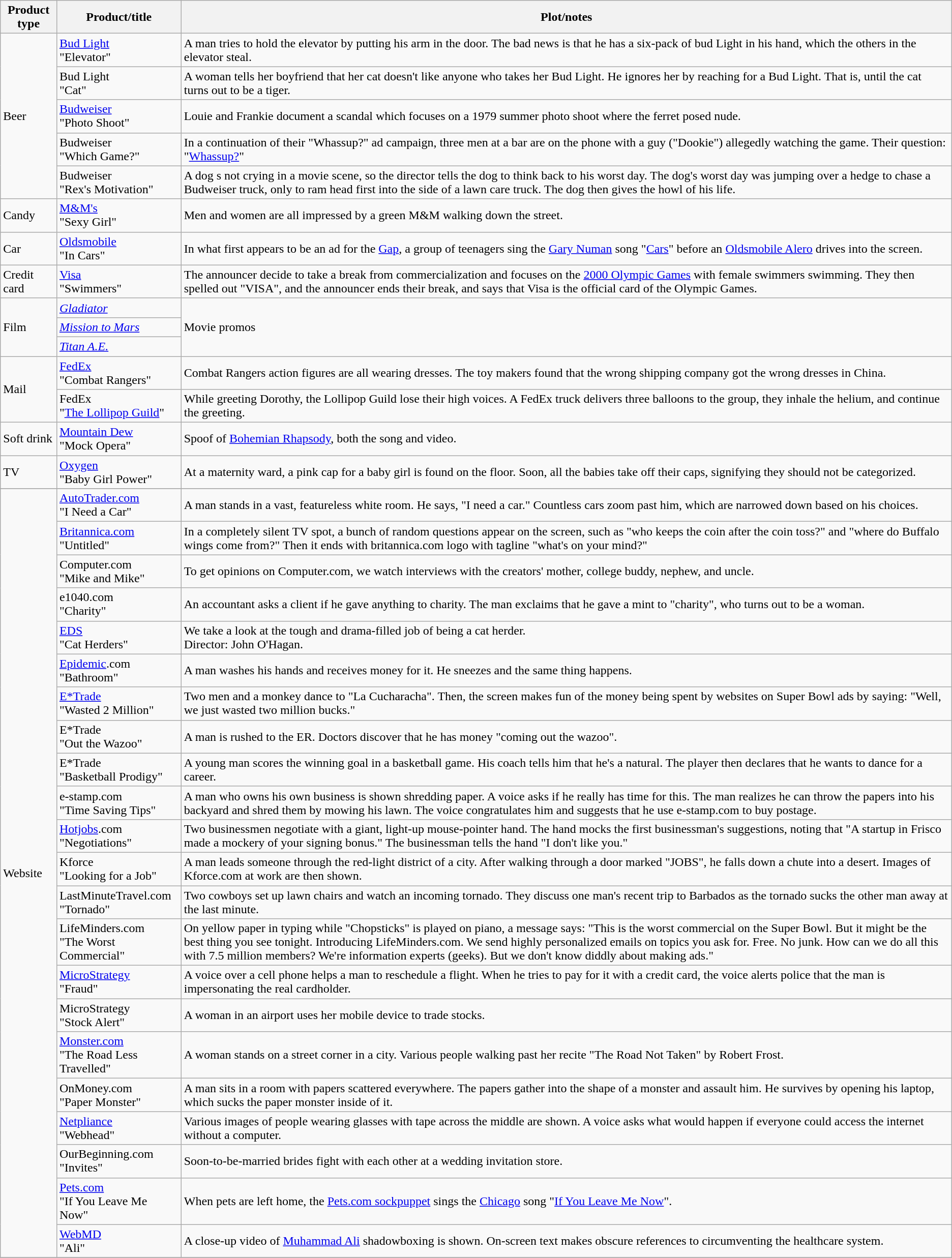<table class="wikitable">
<tr>
<th>Product type</th>
<th>Product/title</th>
<th>Plot/notes</th>
</tr>
<tr>
<td rowspan="5">Beer</td>
<td><a href='#'>Bud Light</a><br>"Elevator"</td>
<td>A man tries to hold the elevator by putting his arm in the door. The bad news is that he has a six-pack of bud Light in his hand, which the others in the elevator steal.</td>
</tr>
<tr>
<td>Bud Light<br>"Cat"</td>
<td>A woman tells her boyfriend that her cat doesn't like anyone who takes her Bud Light. He ignores her by reaching for a Bud Light. That is, until the cat turns out to be a tiger.</td>
</tr>
<tr>
<td><a href='#'>Budweiser</a><br>"Photo Shoot"</td>
<td>Louie and Frankie document a scandal which focuses on a 1979 summer photo shoot where the ferret posed nude.</td>
</tr>
<tr>
<td>Budweiser<br>"Which Game?"</td>
<td>In a continuation of their "Whassup?" ad campaign, three men at a bar are on the phone with a guy ("Dookie") allegedly watching the game. Their question: "<a href='#'>Whassup?</a>"</td>
</tr>
<tr>
<td>Budweiser<br>"Rex's Motivation"</td>
<td>A dog s not crying in a movie scene, so the director tells the dog to think back to his worst day. The dog's worst day was jumping over a hedge to chase a Budweiser truck, only to ram head first into the side of a lawn care truck. The dog then gives the howl of his life.</td>
</tr>
<tr>
<td>Candy</td>
<td><a href='#'>M&M's</a><br>"Sexy Girl"</td>
<td>Men and women are all impressed by a green M&M walking down the street.</td>
</tr>
<tr>
<td>Car</td>
<td><a href='#'>Oldsmobile</a><br>"In Cars"</td>
<td>In what first appears to be an ad for the <a href='#'>Gap</a>, a group of teenagers sing the <a href='#'>Gary Numan</a> song "<a href='#'>Cars</a>" before an <a href='#'>Oldsmobile Alero</a> drives into the screen.</td>
</tr>
<tr>
<td>Credit card</td>
<td><a href='#'>Visa</a><br>"Swimmers"</td>
<td>The announcer decide to take a break from commercialization and focuses on the <a href='#'>2000 Olympic Games</a> with female swimmers swimming. They then spelled out "VISA", and the announcer ends their break, and says that Visa is the official card of the Olympic Games.</td>
</tr>
<tr>
<td rowspan="3">Film</td>
<td><em><a href='#'>Gladiator</a></em></td>
<td rowspan="3">Movie promos</td>
</tr>
<tr>
<td><em><a href='#'>Mission to Mars</a></em></td>
</tr>
<tr>
<td><em><a href='#'>Titan A.E.</a></em></td>
</tr>
<tr>
<td rowspan="2">Mail</td>
<td><a href='#'>FedEx</a><br>"Combat Rangers"</td>
<td>Combat Rangers action figures are all wearing dresses. The toy makers found that the wrong shipping company got the wrong dresses in China.</td>
</tr>
<tr>
<td>FedEx<br>"<a href='#'>The Lollipop Guild</a>"</td>
<td>While greeting Dorothy, the Lollipop Guild lose their high voices. A FedEx truck delivers three balloons to the group, they inhale the helium, and continue the greeting.</td>
</tr>
<tr>
<td>Soft drink</td>
<td><a href='#'>Mountain Dew</a><br>"Mock Opera"</td>
<td>Spoof of <a href='#'>Bohemian Rhapsody</a>, both the song and video.</td>
</tr>
<tr>
<td>TV</td>
<td><a href='#'>Oxygen</a><br>"Baby Girl Power"</td>
<td>At a maternity ward, a pink cap for a baby girl is found on the floor. Soon, all the babies take off their caps, signifying they should not be categorized.</td>
</tr>
<tr>
</tr>
<tr>
<td rowspan="22">Website</td>
<td><a href='#'>AutoTrader.com</a><br>"I Need a Car"</td>
<td>A man stands in a vast, featureless white room. He says, "I need a car." Countless cars zoom past him, which are narrowed down based on his choices.</td>
</tr>
<tr>
<td><a href='#'>Britannica.com</a><br>"Untitled"</td>
<td>In a completely silent TV spot, a bunch of random questions appear on the screen, such as "who keeps the coin after the coin toss?" and "where do Buffalo wings come from?" Then it ends with britannica.com logo with tagline "what's on your mind?"</td>
</tr>
<tr>
<td>Computer.com<br>"Mike and Mike"</td>
<td>To get opinions on Computer.com, we watch interviews with the creators' mother, college buddy, nephew, and uncle.</td>
</tr>
<tr>
<td>e1040.com<br>"Charity"</td>
<td>An accountant asks a client if he gave anything to charity. The man exclaims that he gave a mint to "charity", who turns out to be a woman.</td>
</tr>
<tr>
<td><a href='#'>EDS</a><br>"Cat Herders"</td>
<td>We take a look at the tough and drama-filled job of being a cat herder.<br>Director: John O'Hagan.</td>
</tr>
<tr>
<td><a href='#'>Epidemic</a>.com<br>"Bathroom"</td>
<td>A man washes his hands and receives money for it. He sneezes and the same thing happens.</td>
</tr>
<tr>
<td><a href='#'>E*Trade</a><br>"Wasted 2 Million"</td>
<td>Two men and a monkey dance to "La Cucharacha". Then, the screen makes fun of the money being spent by websites on Super Bowl ads by saying: "Well, we just wasted two million bucks."</td>
</tr>
<tr>
<td>E*Trade<br>"Out the Wazoo"</td>
<td>A man is rushed to the ER. Doctors discover that he has money "coming out the wazoo".</td>
</tr>
<tr>
<td>E*Trade<br>"Basketball Prodigy"</td>
<td>A young man scores the winning goal in a basketball game. His coach tells him that he's a natural. The player then declares that he wants to dance for a career.</td>
</tr>
<tr>
<td>e-stamp.com<br>"Time Saving Tips"</td>
<td>A man who owns his own business is shown shredding paper. A voice asks if he really has time for this. The man realizes he can throw the papers into his backyard and shred them by mowing his lawn. The voice congratulates him and suggests that he use e-stamp.com to buy postage.</td>
</tr>
<tr>
<td><a href='#'>Hotjobs</a>.com<br>"Negotiations"</td>
<td>Two businessmen negotiate with a giant, light-up mouse-pointer hand. The hand mocks the first businessman's suggestions, noting that "A startup in Frisco made a mockery of your signing bonus." The businessman tells the hand "I don't like you."</td>
</tr>
<tr>
<td>Kforce<br>"Looking for a Job"</td>
<td>A man leads someone through the red-light district of a city. After walking through a door marked "JOBS", he falls down a chute into a desert. Images of Kforce.com at work are then shown.</td>
</tr>
<tr>
<td>LastMinuteTravel.com<br>"Tornado"</td>
<td>Two cowboys set up lawn chairs and watch an incoming tornado. They discuss one man's recent trip to Barbados as the tornado sucks the other man away at the last minute.</td>
</tr>
<tr>
<td>LifeMinders.com<br>"The Worst Commercial"</td>
<td>On yellow paper in typing while "Chopsticks" is played on piano, a message says: "This is the worst commercial on the Super Bowl. But it might be the best thing you see tonight. Introducing LifeMinders.com. We send highly personalized emails on topics you ask for. Free. No junk. How can we do all this with 7.5 million members? We're information experts (geeks). But we don't know diddly about making ads."</td>
</tr>
<tr>
<td><a href='#'>MicroStrategy</a><br>"Fraud"</td>
<td>A voice over a cell phone helps a man to reschedule a flight. When he tries to pay for it with a credit card, the voice alerts police that the man is impersonating the real cardholder.</td>
</tr>
<tr>
<td>MicroStrategy<br>"Stock Alert"</td>
<td>A woman in an airport uses her mobile device to trade stocks.</td>
</tr>
<tr>
<td><a href='#'>Monster.com</a><br>"The Road Less Travelled"</td>
<td>A woman stands on a street corner in a city. Various people walking past her recite "The Road Not Taken" by Robert Frost.</td>
</tr>
<tr>
<td>OnMoney.com<br>"Paper Monster"</td>
<td>A man sits in a room with papers scattered everywhere. The papers gather into the shape of a monster and assault him. He survives by opening his laptop, which sucks the paper monster inside of it.</td>
</tr>
<tr>
<td><a href='#'>Netpliance</a><br>"Webhead"</td>
<td>Various images of people wearing glasses with tape across the middle are shown. A voice asks what would happen if everyone could access the internet without a computer.</td>
</tr>
<tr>
<td>OurBeginning.com<br>"Invites"</td>
<td>Soon-to-be-married brides fight with each other at a wedding invitation store.</td>
</tr>
<tr>
<td><a href='#'>Pets.com</a><br>"If You Leave Me Now"</td>
<td>When pets are left home, the <a href='#'>Pets.com sockpuppet</a> sings the <a href='#'>Chicago</a> song "<a href='#'>If You Leave Me Now</a>".</td>
</tr>
<tr>
<td><a href='#'>WebMD</a><br>"Ali"</td>
<td>A close-up video of <a href='#'>Muhammad Ali</a> shadowboxing is shown. On-screen text makes obscure references to circumventing the healthcare system.</td>
</tr>
<tr>
</tr>
</table>
